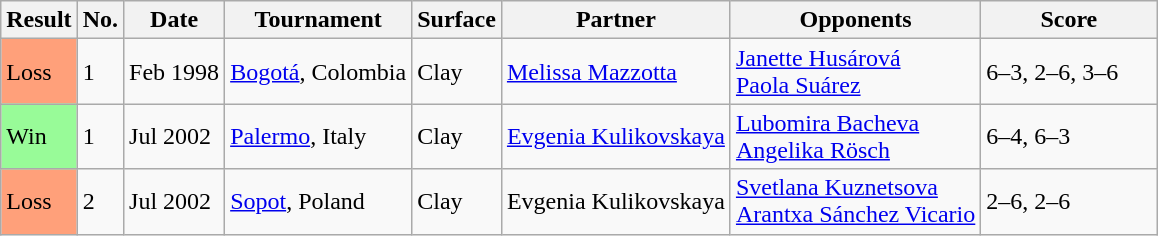<table class="sortable wikitable">
<tr>
<th>Result</th>
<th>No.</th>
<th>Date</th>
<th>Tournament</th>
<th>Surface</th>
<th>Partner</th>
<th>Opponents</th>
<th style="width:110px" class="unsortable">Score</th>
</tr>
<tr>
<td style="background:#ffa07a;">Loss</td>
<td>1</td>
<td>Feb 1998</td>
<td><a href='#'>Bogotá</a>, Colombia</td>
<td>Clay</td>
<td> <a href='#'>Melissa Mazzotta</a></td>
<td> <a href='#'>Janette Husárová</a> <br>  <a href='#'>Paola Suárez</a></td>
<td>6–3, 2–6, 3–6</td>
</tr>
<tr>
<td style="background:#98fb98;">Win</td>
<td>1</td>
<td>Jul 2002</td>
<td><a href='#'>Palermo</a>, Italy</td>
<td>Clay</td>
<td> <a href='#'>Evgenia Kulikovskaya</a></td>
<td> <a href='#'>Lubomira Bacheva</a> <br>  <a href='#'>Angelika Rösch</a></td>
<td>6–4, 6–3</td>
</tr>
<tr>
<td style="background:#ffa07a;">Loss</td>
<td>2</td>
<td>Jul 2002</td>
<td><a href='#'>Sopot</a>, Poland</td>
<td>Clay</td>
<td> Evgenia Kulikovskaya</td>
<td> <a href='#'>Svetlana Kuznetsova</a> <br>  <a href='#'>Arantxa Sánchez Vicario</a></td>
<td>2–6, 2–6</td>
</tr>
</table>
